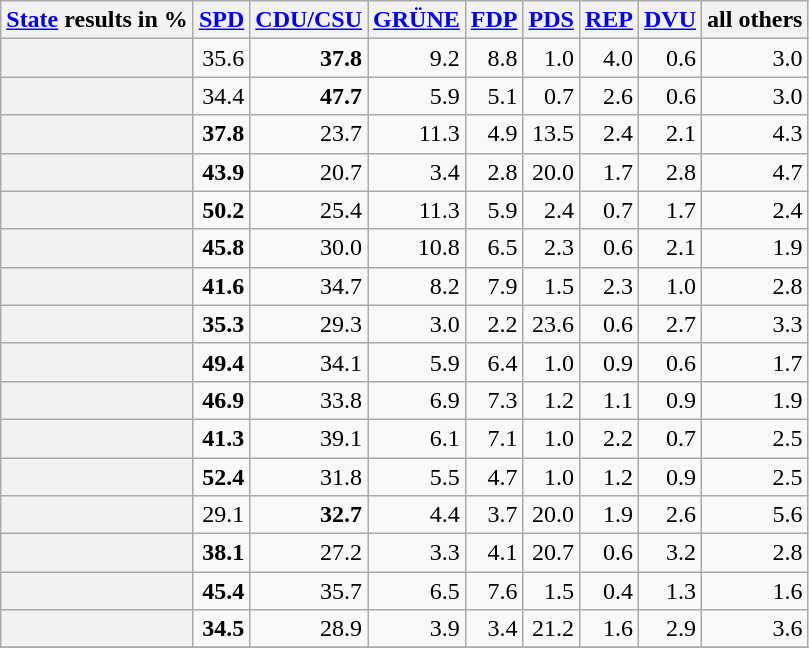<table class="wikitable sortable" style="text-align: right;">
<tr>
<th><a href='#'>State</a> results in %</th>
<th><a href='#'>SPD</a></th>
<th><a href='#'>CDU/CSU</a></th>
<th><a href='#'>GRÜNE</a></th>
<th><a href='#'>FDP</a></th>
<th><a href='#'>PDS</a></th>
<th><a href='#'>REP</a></th>
<th><a href='#'>DVU</a></th>
<th>all others</th>
</tr>
<tr>
<th style="text-align: left;"></th>
<td>35.6</td>
<td><strong>37.8</strong></td>
<td>9.2</td>
<td>8.8</td>
<td>1.0</td>
<td>4.0</td>
<td>0.6</td>
<td>3.0</td>
</tr>
<tr>
<th style="text-align: left;"></th>
<td>34.4</td>
<td><strong>47.7</strong></td>
<td>5.9</td>
<td>5.1</td>
<td>0.7</td>
<td>2.6</td>
<td>0.6</td>
<td>3.0</td>
</tr>
<tr>
<th style="text-align: left;"></th>
<td><strong>37.8</strong></td>
<td>23.7</td>
<td>11.3</td>
<td>4.9</td>
<td>13.5</td>
<td>2.4</td>
<td>2.1</td>
<td>4.3</td>
</tr>
<tr>
<th style="text-align: left;"></th>
<td><strong>43.9</strong></td>
<td>20.7</td>
<td>3.4</td>
<td>2.8</td>
<td>20.0</td>
<td>1.7</td>
<td>2.8</td>
<td>4.7</td>
</tr>
<tr>
<th style="text-align: left;"></th>
<td><strong>50.2</strong></td>
<td>25.4</td>
<td>11.3</td>
<td>5.9</td>
<td>2.4</td>
<td>0.7</td>
<td>1.7</td>
<td>2.4</td>
</tr>
<tr>
<th style="text-align: left;"></th>
<td><strong>45.8</strong></td>
<td>30.0</td>
<td>10.8</td>
<td>6.5</td>
<td>2.3</td>
<td>0.6</td>
<td>2.1</td>
<td>1.9</td>
</tr>
<tr>
<th style="text-align: left;"></th>
<td><strong>41.6</strong></td>
<td>34.7</td>
<td>8.2</td>
<td>7.9</td>
<td>1.5</td>
<td>2.3</td>
<td>1.0</td>
<td>2.8</td>
</tr>
<tr>
<th style="text-align: left;"></th>
<td><strong>35.3</strong></td>
<td>29.3</td>
<td>3.0</td>
<td>2.2</td>
<td>23.6</td>
<td>0.6</td>
<td>2.7</td>
<td>3.3</td>
</tr>
<tr>
<th style="text-align: left;"></th>
<td><strong>49.4</strong></td>
<td>34.1</td>
<td>5.9</td>
<td>6.4</td>
<td>1.0</td>
<td>0.9</td>
<td>0.6</td>
<td>1.7</td>
</tr>
<tr>
<th style="text-align: left;"></th>
<td><strong>46.9</strong></td>
<td>33.8</td>
<td>6.9</td>
<td>7.3</td>
<td>1.2</td>
<td>1.1</td>
<td>0.9</td>
<td>1.9</td>
</tr>
<tr>
<th style="text-align: left;"></th>
<td><strong>41.3</strong></td>
<td>39.1</td>
<td>6.1</td>
<td>7.1</td>
<td>1.0</td>
<td>2.2</td>
<td>0.7</td>
<td>2.5</td>
</tr>
<tr>
<th style="text-align: left;"></th>
<td><strong>52.4</strong></td>
<td>31.8</td>
<td>5.5</td>
<td>4.7</td>
<td>1.0</td>
<td>1.2</td>
<td>0.9</td>
<td>2.5</td>
</tr>
<tr>
<th style="text-align: left;"></th>
<td>29.1</td>
<td><strong>32.7</strong></td>
<td>4.4</td>
<td>3.7</td>
<td>20.0</td>
<td>1.9</td>
<td>2.6</td>
<td>5.6</td>
</tr>
<tr>
<th style="text-align: left;"></th>
<td><strong>38.1</strong></td>
<td>27.2</td>
<td>3.3</td>
<td>4.1</td>
<td>20.7</td>
<td>0.6</td>
<td>3.2</td>
<td>2.8</td>
</tr>
<tr>
<th style="text-align: left;"></th>
<td><strong>45.4</strong></td>
<td>35.7</td>
<td>6.5</td>
<td>7.6</td>
<td>1.5</td>
<td>0.4</td>
<td>1.3</td>
<td>1.6</td>
</tr>
<tr>
<th style="text-align: left;"></th>
<td><strong>34.5</strong></td>
<td>28.9</td>
<td>3.9</td>
<td>3.4</td>
<td>21.2</td>
<td>1.6</td>
<td>2.9</td>
<td>3.6</td>
</tr>
<tr>
</tr>
</table>
